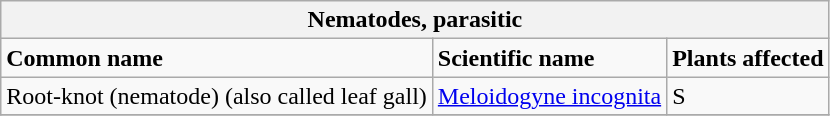<table class="wikitable" style="clear">
<tr>
<th colspan=3><strong>Nematodes, parasitic</strong><br></th>
</tr>
<tr>
<td><strong>Common name</strong></td>
<td><strong>Scientific name</strong></td>
<td><strong>Plants affected</strong></td>
</tr>
<tr>
<td>Root-knot (nematode) (also called leaf gall)</td>
<td><a href='#'>Meloidogyne incognita</a></td>
<td>S</td>
</tr>
<tr>
</tr>
</table>
